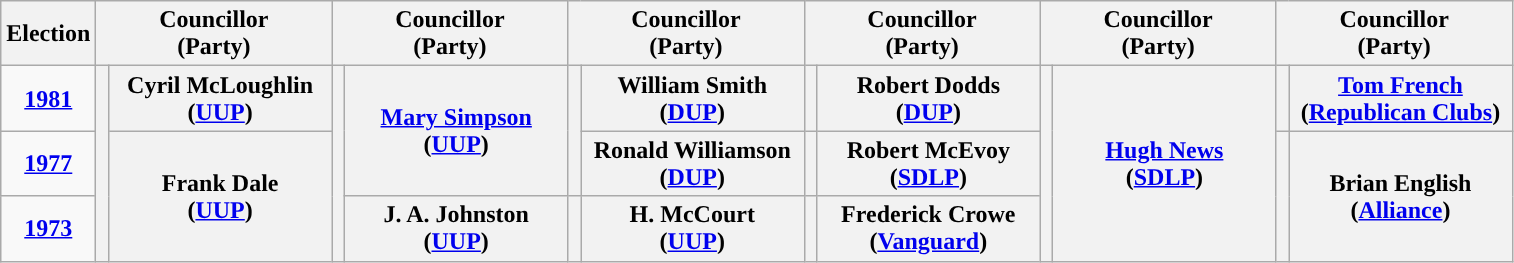<table class="wikitable" style="text-align:center">
<tr>
<th scope="col" width="50">Election</th>
<th scope="col" width="150" colspan = "2">Councillor<br> (Party)</th>
<th scope="col" width="150" colspan = "2">Councillor<br> (Party)</th>
<th scope="col" width="150" colspan = "2">Councillor<br> (Party)</th>
<th scope="col" width="150" colspan = "2">Councillor<br> (Party)</th>
<th scope="col" width="150" colspan = "2">Councillor<br> (Party)</th>
<th scope="col" width="150" colspan = "2">Councillor<br> (Party)</th>
</tr>
<tr>
<td><strong><a href='#'>1981</a></strong></td>
<th rowspan="3" width="1" style="background-color: "></th>
<th rowspan = "1">Cyril McLoughlin <br> (<a href='#'>UUP</a>)</th>
<th rowspan="3" width="1" style="background-color: "></th>
<th rowspan = "2"><a href='#'>Mary Simpson</a> <br> (<a href='#'>UUP</a>)</th>
<th rowspan="2" width="1" style="background-color: "></th>
<th rowspan = "1">William Smith <br> (<a href='#'>DUP</a>)</th>
<th rowspan="1" width="1" style="background-color: "></th>
<th rowspan = "1">Robert Dodds <br> (<a href='#'>DUP</a>)</th>
<th rowspan="3" width="1" style="background-color: "></th>
<th rowspan = "3"><a href='#'>Hugh News</a> <br> (<a href='#'>SDLP</a>)</th>
<th rowspan="1" width="1" style="background-color: "></th>
<th rowspan = "1"><a href='#'>Tom French</a> <br> (<a href='#'>Republican Clubs</a>)</th>
</tr>
<tr>
<td><strong><a href='#'>1977</a></strong></td>
<th rowspan = "2">Frank Dale <br> (<a href='#'>UUP</a>)</th>
<th rowspan = "1">Ronald Williamson <br> (<a href='#'>DUP</a>)</th>
<th rowspan="1" width="1" style="background-color: "></th>
<th rowspan = "1">Robert McEvoy <br> (<a href='#'>SDLP</a>)</th>
<th rowspan="2" width="1" style="background-color: "></th>
<th rowspan = "2">Brian English <br> (<a href='#'>Alliance</a>)</th>
</tr>
<tr>
<td><strong><a href='#'>1973</a></strong></td>
<th rowspan = "1">J. A. Johnston <br> (<a href='#'>UUP</a>)</th>
<th rowspan="1" width="1" style="background-color: "></th>
<th rowspan = "1">H. McCourt <br> (<a href='#'>UUP</a>)</th>
<th rowspan="1" width="1" style="background-color: "></th>
<th rowspan = "1">Frederick Crowe <br> (<a href='#'>Vanguard</a>)</th>
</tr>
</table>
